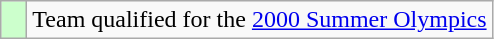<table class="wikitable" style="text-align: left;">
<tr>
<td width=10px bgcolor=#ccffcc></td>
<td>Team qualified for the <a href='#'>2000 Summer Olympics</a></td>
</tr>
</table>
